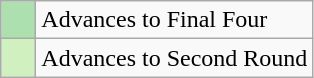<table class="wikitable">
<tr>
<td style="background: #ACE1AF;">    </td>
<td>Advances to Final Four</td>
</tr>
<tr>
<td style="background: #D0F0C0;">    </td>
<td>Advances to Second Round</td>
</tr>
</table>
